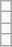<table class="wikitable">
<tr>
<td></td>
</tr>
<tr>
<td></td>
</tr>
<tr>
<td></td>
</tr>
<tr>
<td></td>
</tr>
</table>
